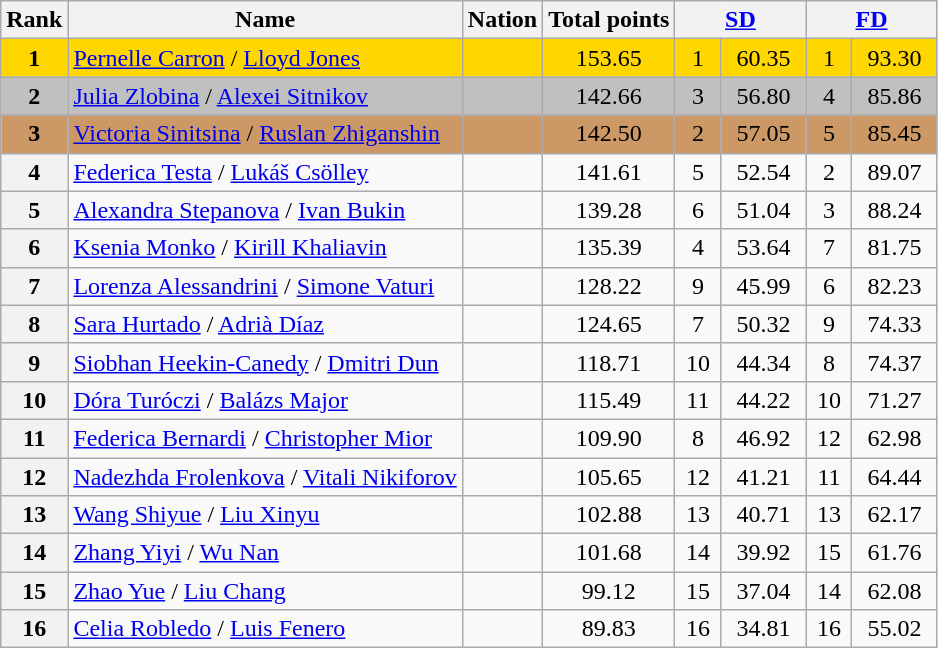<table class="wikitable sortable">
<tr>
<th>Rank</th>
<th>Name</th>
<th>Nation</th>
<th>Total points</th>
<th colspan="2" width="80px"><a href='#'>SD</a></th>
<th colspan="2" width="80px"><a href='#'>FD</a></th>
</tr>
<tr style="background-color: gold">
<td style="text-align: center"><strong>1</strong></td>
<td><a href='#'>Pernelle Carron</a> / <a href='#'>Lloyd Jones</a></td>
<td></td>
<td style="text-align: center">153.65</td>
<td style="text-align: center">1</td>
<td style="text-align: center">60.35</td>
<td style="text-align: center">1</td>
<td style="text-align: center">93.30</td>
</tr>
<tr style="background-color: silver">
<td style="text-align: center"><strong>2</strong></td>
<td><a href='#'>Julia Zlobina</a> / <a href='#'>Alexei Sitnikov</a></td>
<td></td>
<td style="text-align: center">142.66</td>
<td style="text-align: center">3</td>
<td style="text-align: center">56.80</td>
<td style="text-align: center">4</td>
<td style="text-align: center">85.86</td>
</tr>
<tr style="background-color: #cc9966">
<td style="text-align: center"><strong>3</strong></td>
<td><a href='#'>Victoria Sinitsina</a> / <a href='#'>Ruslan Zhiganshin</a></td>
<td></td>
<td style="text-align: center">142.50</td>
<td style="text-align: center">2</td>
<td style="text-align: center">57.05</td>
<td style="text-align: center">5</td>
<td style="text-align: center">85.45</td>
</tr>
<tr>
<th>4</th>
<td><a href='#'>Federica Testa</a> / <a href='#'>Lukáš Csölley</a></td>
<td></td>
<td style="text-align: center">141.61</td>
<td style="text-align: center">5</td>
<td style="text-align: center">52.54</td>
<td style="text-align: center">2</td>
<td style="text-align: center">89.07</td>
</tr>
<tr>
<th>5</th>
<td><a href='#'>Alexandra Stepanova</a> / <a href='#'>Ivan Bukin</a></td>
<td></td>
<td style="text-align: center">139.28</td>
<td style="text-align: center">6</td>
<td style="text-align: center">51.04</td>
<td style="text-align: center">3</td>
<td style="text-align: center">88.24</td>
</tr>
<tr>
<th>6</th>
<td><a href='#'>Ksenia Monko</a> / <a href='#'>Kirill Khaliavin</a></td>
<td></td>
<td style="text-align: center">135.39</td>
<td style="text-align: center">4</td>
<td style="text-align: center">53.64</td>
<td style="text-align: center">7</td>
<td style="text-align: center">81.75</td>
</tr>
<tr>
<th>7</th>
<td><a href='#'>Lorenza Alessandrini</a> / <a href='#'>Simone Vaturi</a></td>
<td></td>
<td style="text-align: center">128.22</td>
<td style="text-align: center">9</td>
<td style="text-align: center">45.99</td>
<td style="text-align: center">6</td>
<td style="text-align: center">82.23</td>
</tr>
<tr>
<th>8</th>
<td><a href='#'>Sara Hurtado</a> / <a href='#'>Adrià Díaz</a></td>
<td></td>
<td style="text-align: center">124.65</td>
<td style="text-align: center">7</td>
<td style="text-align: center">50.32</td>
<td style="text-align: center">9</td>
<td style="text-align: center">74.33</td>
</tr>
<tr>
<th>9</th>
<td><a href='#'>Siobhan Heekin-Canedy</a> / <a href='#'>Dmitri Dun</a></td>
<td></td>
<td style="text-align: center">118.71</td>
<td style="text-align: center">10</td>
<td style="text-align: center">44.34</td>
<td style="text-align: center">8</td>
<td style="text-align: center">74.37</td>
</tr>
<tr>
<th>10</th>
<td><a href='#'>Dóra Turóczi</a> / <a href='#'>Balázs Major</a></td>
<td></td>
<td style="text-align: center">115.49</td>
<td style="text-align: center">11</td>
<td style="text-align: center">44.22</td>
<td style="text-align: center">10</td>
<td style="text-align: center">71.27</td>
</tr>
<tr>
<th>11</th>
<td><a href='#'>Federica Bernardi</a> / <a href='#'>Christopher Mior</a></td>
<td></td>
<td style="text-align: center">109.90</td>
<td style="text-align: center">8</td>
<td style="text-align: center">46.92</td>
<td style="text-align: center">12</td>
<td style="text-align: center">62.98</td>
</tr>
<tr>
<th>12</th>
<td><a href='#'>Nadezhda Frolenkova</a> / <a href='#'>Vitali Nikiforov</a></td>
<td></td>
<td style="text-align: center">105.65</td>
<td style="text-align: center">12</td>
<td style="text-align: center">41.21</td>
<td style="text-align: center">11</td>
<td style="text-align: center">64.44</td>
</tr>
<tr>
<th>13</th>
<td><a href='#'>Wang Shiyue</a> / <a href='#'>Liu Xinyu</a></td>
<td></td>
<td style="text-align: center">102.88</td>
<td style="text-align: center">13</td>
<td style="text-align: center">40.71</td>
<td style="text-align: center">13</td>
<td style="text-align: center">62.17</td>
</tr>
<tr>
<th>14</th>
<td><a href='#'>Zhang Yiyi</a> / <a href='#'>Wu Nan</a></td>
<td></td>
<td style="text-align: center">101.68</td>
<td style="text-align: center">14</td>
<td style="text-align: center">39.92</td>
<td style="text-align: center">15</td>
<td style="text-align: center">61.76</td>
</tr>
<tr>
<th>15</th>
<td><a href='#'>Zhao Yue</a> / <a href='#'>Liu Chang</a></td>
<td></td>
<td style="text-align: center">99.12</td>
<td style="text-align: center">15</td>
<td style="text-align: center">37.04</td>
<td style="text-align: center">14</td>
<td style="text-align: center">62.08</td>
</tr>
<tr>
<th>16</th>
<td><a href='#'>Celia Robledo</a> / <a href='#'>Luis Fenero</a></td>
<td></td>
<td style="text-align: center">89.83</td>
<td style="text-align: center">16</td>
<td style="text-align: center">34.81</td>
<td style="text-align: center">16</td>
<td style="text-align: center">55.02</td>
</tr>
</table>
